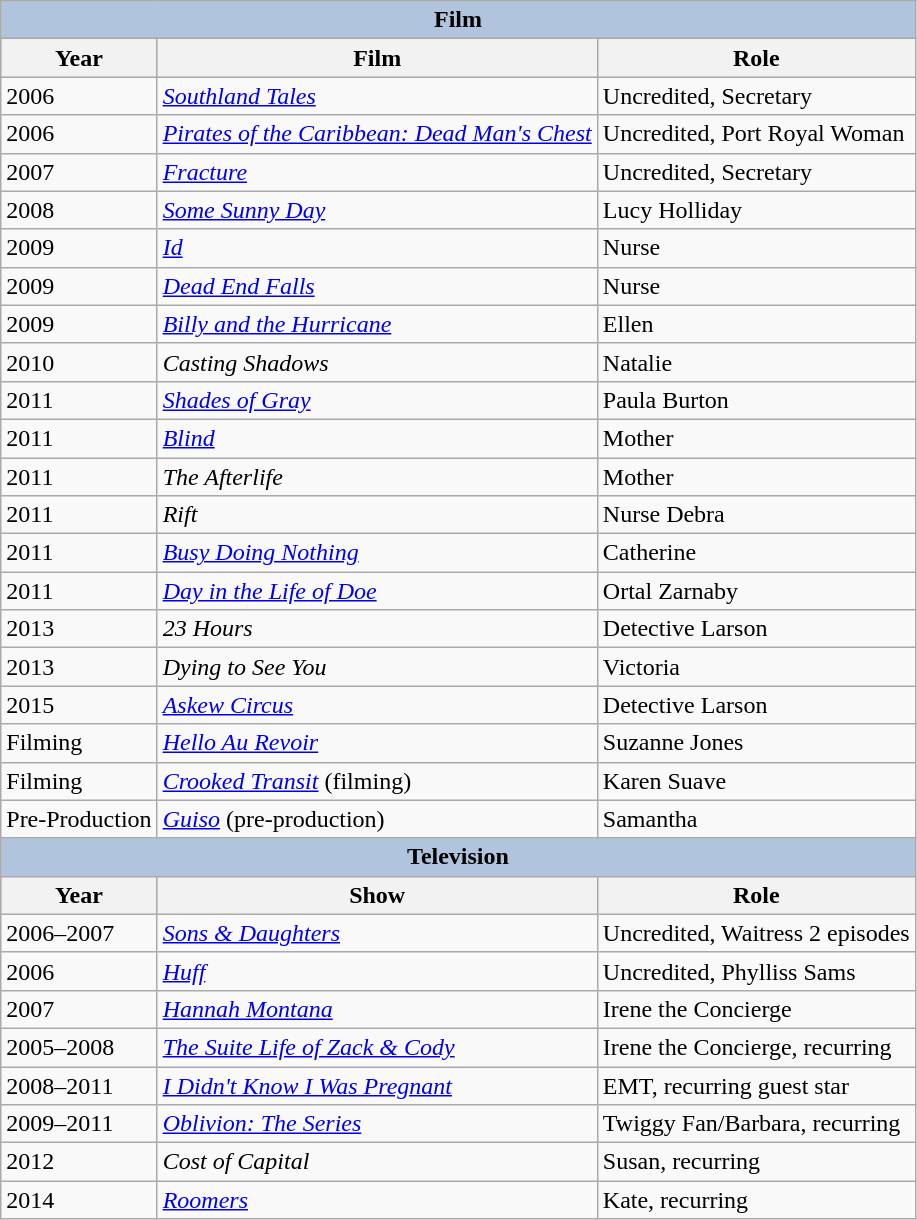<table class="wikitable">
<tr style="background:#ccc; text-align:center;">
<th colspan="4" style="background: LightSteelBlue;">Film</th>
</tr>
<tr style="background:#ccc; text-align:center;">
<th>Year</th>
<th>Film</th>
<th>Role</th>
</tr>
<tr>
<td>2006</td>
<td><em><a href='#'>Southland Tales</a></em></td>
<td>Uncredited, Secretary</td>
</tr>
<tr>
<td>2006</td>
<td><em><a href='#'>Pirates of the Caribbean: Dead Man's Chest</a></em></td>
<td>Uncredited, Port Royal Woman</td>
</tr>
<tr>
<td>2007</td>
<td><em><a href='#'>Fracture</a></em></td>
<td>Uncredited, Secretary</td>
</tr>
<tr>
<td>2008</td>
<td><em><a href='#'>Some Sunny Day</a></em></td>
<td>Lucy Holliday</td>
</tr>
<tr>
<td>2009</td>
<td><em><a href='#'>Id</a></em></td>
<td>Nurse</td>
</tr>
<tr>
<td>2009</td>
<td><em><a href='#'>Dead End Falls</a></em></td>
<td>Nurse</td>
</tr>
<tr>
<td>2009</td>
<td><em><a href='#'>Billy and the Hurricane</a></em></td>
<td>Ellen</td>
</tr>
<tr>
<td>2010</td>
<td><em>Casting Shadows</em></td>
<td>Natalie</td>
</tr>
<tr>
<td>2011</td>
<td><em><a href='#'>Shades of Gray</a></em></td>
<td>Paula Burton</td>
</tr>
<tr>
<td>2011</td>
<td><em><a href='#'>Blind</a></em></td>
<td>Mother</td>
</tr>
<tr>
<td>2011</td>
<td><em>The Afterlife</em></td>
<td>Mother</td>
</tr>
<tr>
<td>2011</td>
<td><em>Rift</em></td>
<td>Nurse Debra</td>
</tr>
<tr>
<td>2011</td>
<td><em><a href='#'>Busy Doing Nothing</a></em></td>
<td>Catherine</td>
</tr>
<tr>
<td>2011</td>
<td><em><a href='#'>Day in the Life of Doe</a></em></td>
<td>Ortal Zarnaby</td>
</tr>
<tr>
<td>2013</td>
<td><em>23 Hours</em></td>
<td>Detective Larson</td>
</tr>
<tr>
<td>2013</td>
<td><em>Dying to See You</em></td>
<td>Victoria</td>
</tr>
<tr>
<td>2015</td>
<td><em><a href='#'>Askew Circus</a></em></td>
<td>Detective Larson</td>
</tr>
<tr>
<td>Filming</td>
<td><em><a href='#'>Hello Au Revoir</a></em></td>
<td>Suzanne Jones</td>
</tr>
<tr>
<td>Filming</td>
<td><em><a href='#'>Crooked Transit</a></em> (filming)</td>
<td>Karen Suave</td>
</tr>
<tr>
<td>Pre-Production</td>
<td><em><a href='#'>Guiso</a></em> (pre-production)</td>
<td>Samantha</td>
</tr>
<tr style="background:#ccc; text-align:center;">
<th colspan="4" style="background: LightSteelBlue;">Television</th>
</tr>
<tr style="background:#ccc; text-align:center;">
<th>Year</th>
<th>Show</th>
<th>Role</th>
</tr>
<tr>
<td>2006–2007</td>
<td><em><a href='#'>Sons & Daughters</a></em></td>
<td>Uncredited, Waitress 2 episodes</td>
</tr>
<tr>
<td>2006</td>
<td><em><a href='#'>Huff</a></em></td>
<td>Uncredited, Phylliss Sams</td>
</tr>
<tr>
<td>2007</td>
<td><em><a href='#'>Hannah Montana</a></em></td>
<td>Irene the Concierge</td>
</tr>
<tr>
<td>2005–2008</td>
<td><em><a href='#'>The Suite Life of Zack & Cody</a></em></td>
<td>Irene the Concierge, recurring</td>
</tr>
<tr>
<td>2008–2011</td>
<td><em><a href='#'>I Didn't Know I Was Pregnant</a></em></td>
<td>EMT, recurring guest star</td>
</tr>
<tr>
<td>2009–2011</td>
<td><em><a href='#'>Oblivion: The Series</a></em></td>
<td>Twiggy Fan/Barbara, recurring</td>
</tr>
<tr>
<td>2012</td>
<td><em>Cost of Capital</em></td>
<td>Susan, recurring</td>
</tr>
<tr>
<td>2014</td>
<td><em><a href='#'>Roomers</a></em></td>
<td>Kate, recurring</td>
</tr>
</table>
